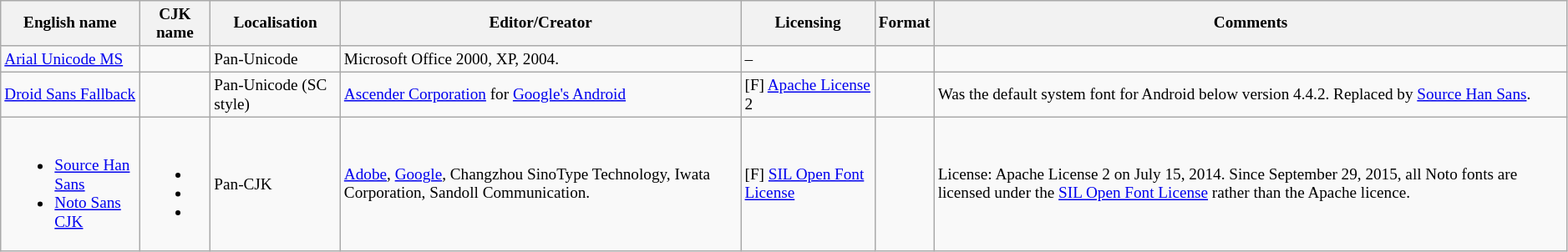<table class="wikitable sortable" style="font-size: 0.8em;">
<tr>
<th>English name</th>
<th>CJK name</th>
<th>Localisation</th>
<th>Editor/Creator</th>
<th>Licensing</th>
<th>Format</th>
<th>Comments</th>
</tr>
<tr>
<td><a href='#'>Arial Unicode MS</a></td>
<td></td>
<td>Pan-Unicode</td>
<td>Microsoft Office 2000, XP, 2004.</td>
<td>–</td>
<td></td>
<td></td>
</tr>
<tr>
<td><a href='#'>Droid Sans Fallback</a></td>
<td></td>
<td>Pan-Unicode (SC style)</td>
<td><a href='#'>Ascender Corporation</a> for <a href='#'>Google's Android</a></td>
<td><span>[F]</span> <a href='#'>Apache License</a> 2</td>
<td></td>
<td>Was the default system font for Android below version 4.4.2. Replaced by <a href='#'>Source Han Sans</a>.</td>
</tr>
<tr>
<td><br><ul><li><a href='#'>Source Han Sans</a></li><li><a href='#'>Noto Sans CJK</a></li></ul></td>
<td><br><ul><li></li><li></li><li></li></ul></td>
<td>Pan-CJK</td>
<td><a href='#'>Adobe</a>, <a href='#'>Google</a>, Changzhou SinoType Technology, Iwata Corporation, Sandoll Communication.</td>
<td><span>[F]</span> <a href='#'>SIL Open Font License</a></td>
<td></td>
<td>License: Apache License 2 on July 15, 2014. Since September 29, 2015, all Noto fonts are licensed under the <a href='#'>SIL Open Font License</a> rather than the Apache licence.</td>
</tr>
</table>
